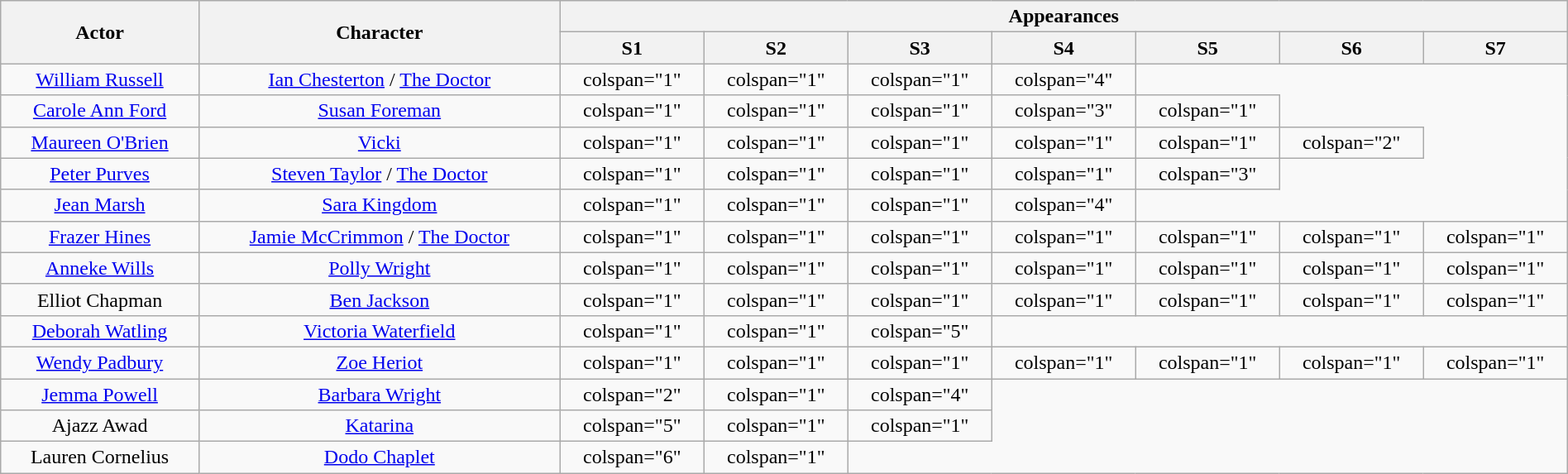<table class="wikitable" style="text-align:center;" width="100%">
<tr ">
<th rowspan="2">Actor</th>
<th rowspan="2">Character</th>
<th colspan="7">Appearances</th>
</tr>
<tr>
<th>S1</th>
<th>S2</th>
<th>S3</th>
<th>S4</th>
<th>S5</th>
<th>S6</th>
<th>S7</th>
</tr>
<tr>
<td><a href='#'>William Russell</a></td>
<td><a href='#'>Ian Chesterton</a> / <a href='#'>The Doctor</a></td>
<td>colspan="1" </td>
<td>colspan="1" </td>
<td>colspan="1" </td>
<td>colspan="4" </td>
</tr>
<tr>
<td><a href='#'>Carole Ann Ford</a></td>
<td><a href='#'>Susan Foreman</a></td>
<td>colspan="1" </td>
<td>colspan="1" </td>
<td>colspan="1" </td>
<td>colspan="3" </td>
<td>colspan="1" </td>
</tr>
<tr>
<td><a href='#'>Maureen O'Brien</a></td>
<td><a href='#'>Vicki</a></td>
<td>colspan="1" </td>
<td>colspan="1" </td>
<td>colspan="1" </td>
<td>colspan="1" </td>
<td>colspan="1" </td>
<td>colspan="2" </td>
</tr>
<tr>
<td><a href='#'>Peter Purves</a></td>
<td><a href='#'>Steven Taylor</a> / <a href='#'>The Doctor</a></td>
<td>colspan="1" </td>
<td>colspan="1" </td>
<td>colspan="1" </td>
<td>colspan="1" </td>
<td>colspan="3" </td>
</tr>
<tr>
<td><a href='#'>Jean Marsh</a></td>
<td><a href='#'>Sara Kingdom</a></td>
<td>colspan="1" </td>
<td>colspan="1" </td>
<td>colspan="1" </td>
<td>colspan="4" </td>
</tr>
<tr>
<td><a href='#'>Frazer Hines</a></td>
<td><a href='#'>Jamie McCrimmon</a> / <a href='#'>The Doctor</a></td>
<td>colspan="1" </td>
<td>colspan="1" </td>
<td>colspan="1" </td>
<td>colspan="1" </td>
<td>colspan="1" </td>
<td>colspan="1" </td>
<td>colspan="1" </td>
</tr>
<tr>
<td><a href='#'>Anneke Wills</a></td>
<td><a href='#'>Polly Wright</a></td>
<td>colspan="1" </td>
<td>colspan="1" </td>
<td>colspan="1" </td>
<td>colspan="1" </td>
<td>colspan="1" </td>
<td>colspan="1" </td>
<td>colspan="1" </td>
</tr>
<tr>
<td>Elliot Chapman</td>
<td Ben Jackson><a href='#'>Ben Jackson</a></td>
<td>colspan="1" </td>
<td>colspan="1" </td>
<td>colspan="1" </td>
<td>colspan="1" </td>
<td>colspan="1" </td>
<td>colspan="1" </td>
<td>colspan="1" </td>
</tr>
<tr>
<td><a href='#'>Deborah Watling</a></td>
<td><a href='#'>Victoria Waterfield</a></td>
<td>colspan="1" </td>
<td>colspan="1" </td>
<td>colspan="5" </td>
</tr>
<tr>
<td><a href='#'>Wendy Padbury</a></td>
<td><a href='#'>Zoe Heriot</a></td>
<td>colspan="1" </td>
<td>colspan="1" </td>
<td>colspan="1" </td>
<td>colspan="1" </td>
<td>colspan="1" </td>
<td>colspan="1" </td>
<td>colspan="1" </td>
</tr>
<tr>
<td><a href='#'>Jemma Powell</a></td>
<td><a href='#'>Barbara Wright</a></td>
<td>colspan="2" </td>
<td>colspan="1" </td>
<td>colspan="4" </td>
</tr>
<tr>
<td>Ajazz Awad</td>
<td><a href='#'>Katarina</a></td>
<td>colspan="5" </td>
<td>colspan="1" </td>
<td>colspan="1" </td>
</tr>
<tr>
<td>Lauren Cornelius</td>
<td><a href='#'>Dodo Chaplet</a></td>
<td>colspan="6" </td>
<td>colspan="1" </td>
</tr>
</table>
